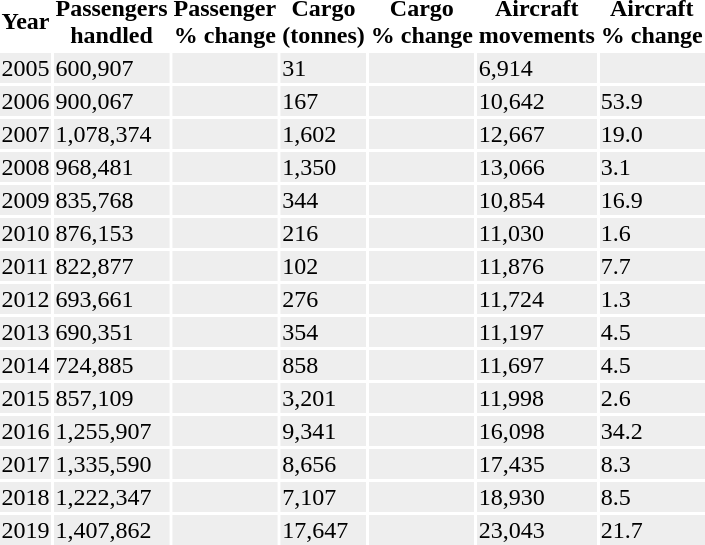<table class="toccolours sortable" style="padding:0.5em;">
<tr>
<th style="text-align: center;">Year</th>
<th style="text-align: center;">Passengers<br>handled</th>
<th style="text-align: center;">Passenger<br>% change</th>
<th style="text-align: center;">Cargo<br>(tonnes)</th>
<th style="text-align: center;">Cargo<br>% change</th>
<th style="text-align: center;">Aircraft<br>movements</th>
<th style="text-align: center;">Aircraft<br>% change</th>
</tr>
<tr style="background:#eee;">
<td>2005</td>
<td>600,907</td>
<td></td>
<td>31</td>
<td></td>
<td>6,914</td>
<td></td>
</tr>
<tr style="background:#eee;">
<td>2006</td>
<td>900,067</td>
<td></td>
<td>167</td>
<td></td>
<td>10,642</td>
<td> 53.9</td>
</tr>
<tr style="background:#eee;">
<td>2007</td>
<td>1,078,374</td>
<td></td>
<td>1,602</td>
<td></td>
<td>12,667</td>
<td> 19.0</td>
</tr>
<tr style="background:#eee;">
<td>2008</td>
<td>968,481</td>
<td></td>
<td>1,350</td>
<td></td>
<td>13,066</td>
<td> 3.1</td>
</tr>
<tr style="background:#eee;">
<td>2009</td>
<td>835,768</td>
<td></td>
<td>344</td>
<td></td>
<td>10,854</td>
<td> 16.9</td>
</tr>
<tr style="background:#eee;">
<td>2010</td>
<td>876,153</td>
<td></td>
<td>216</td>
<td></td>
<td>11,030</td>
<td> 1.6</td>
</tr>
<tr style="background:#eee;">
<td>2011</td>
<td>822,877</td>
<td></td>
<td>102</td>
<td></td>
<td>11,876</td>
<td> 7.7</td>
</tr>
<tr style="background:#eee;">
<td>2012</td>
<td>693,661</td>
<td></td>
<td>276</td>
<td></td>
<td>11,724</td>
<td> 1.3</td>
</tr>
<tr style="background:#eee;">
<td>2013</td>
<td>690,351</td>
<td></td>
<td>354</td>
<td></td>
<td>11,197</td>
<td> 4.5</td>
</tr>
<tr style="background:#eee;">
<td>2014</td>
<td>724,885</td>
<td></td>
<td>858</td>
<td></td>
<td>11,697</td>
<td> 4.5</td>
</tr>
<tr style="background:#eee;">
<td>2015</td>
<td>857,109</td>
<td></td>
<td>3,201</td>
<td></td>
<td>11,998</td>
<td> 2.6</td>
</tr>
<tr style="background:#eee;">
<td>2016</td>
<td>1,255,907</td>
<td></td>
<td>9,341</td>
<td></td>
<td>16,098</td>
<td> 34.2</td>
</tr>
<tr style="background:#eee;">
<td>2017</td>
<td>1,335,590</td>
<td></td>
<td>8,656</td>
<td></td>
<td>17,435</td>
<td> 8.3</td>
</tr>
<tr style="background:#eee;">
<td>2018</td>
<td>1,222,347</td>
<td></td>
<td>7,107</td>
<td></td>
<td>18,930</td>
<td> 8.5</td>
</tr>
<tr style="background:#eee;">
<td>2019</td>
<td>1,407,862</td>
<td></td>
<td>17,647</td>
<td></td>
<td>23,043</td>
<td> 21.7</td>
</tr>
</table>
